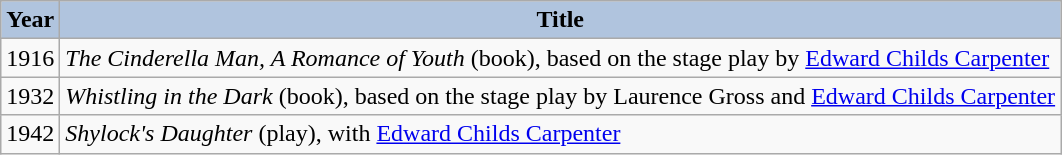<table class="wikitable">
<tr>
<th style="background:#B0C4DE;">Year</th>
<th style="background:#B0C4DE;">Title</th>
</tr>
<tr>
<td rowspan=1>1916</td>
<td><em>The Cinderella Man, A Romance of Youth</em> (book), based on the stage play by <a href='#'>Edward Childs Carpenter</a></td>
</tr>
<tr>
<td rowspan=1>1932</td>
<td><em>Whistling in the Dark</em> (book), based on the stage play by Laurence Gross and <a href='#'>Edward Childs Carpenter</a></td>
</tr>
<tr>
<td rowspan=1>1942</td>
<td><em>Shylock's Daughter</em> (play), with <a href='#'>Edward Childs Carpenter</a></td>
</tr>
</table>
